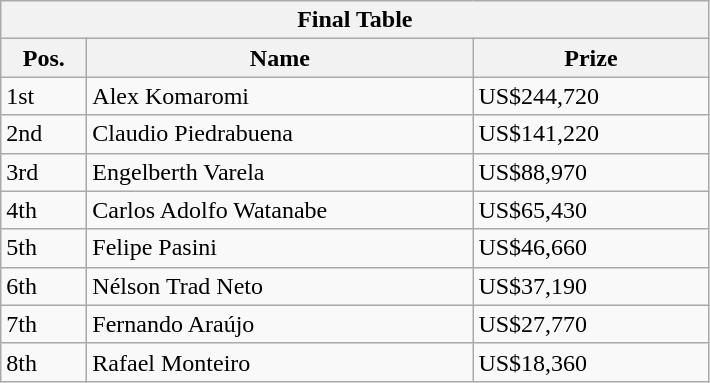<table class="wikitable">
<tr>
<th colspan="3">Final Table</th>
</tr>
<tr>
<th width="50">Pos.</th>
<th width="250">Name</th>
<th width="150">Prize</th>
</tr>
<tr>
<td>1st</td>
<td> Alex Komaromi</td>
<td>US$244,720</td>
</tr>
<tr>
<td>2nd</td>
<td> Claudio Piedrabuena</td>
<td>US$141,220</td>
</tr>
<tr>
<td>3rd</td>
<td> Engelberth Varela</td>
<td>US$88,970</td>
</tr>
<tr>
<td>4th</td>
<td> Carlos Adolfo Watanabe</td>
<td>US$65,430</td>
</tr>
<tr>
<td>5th</td>
<td> Felipe Pasini</td>
<td>US$46,660</td>
</tr>
<tr>
<td>6th</td>
<td> Nélson Trad Neto</td>
<td>US$37,190</td>
</tr>
<tr>
<td>7th</td>
<td> Fernando Araújo</td>
<td>US$27,770</td>
</tr>
<tr>
<td>8th</td>
<td> Rafael Monteiro</td>
<td>US$18,360</td>
</tr>
</table>
